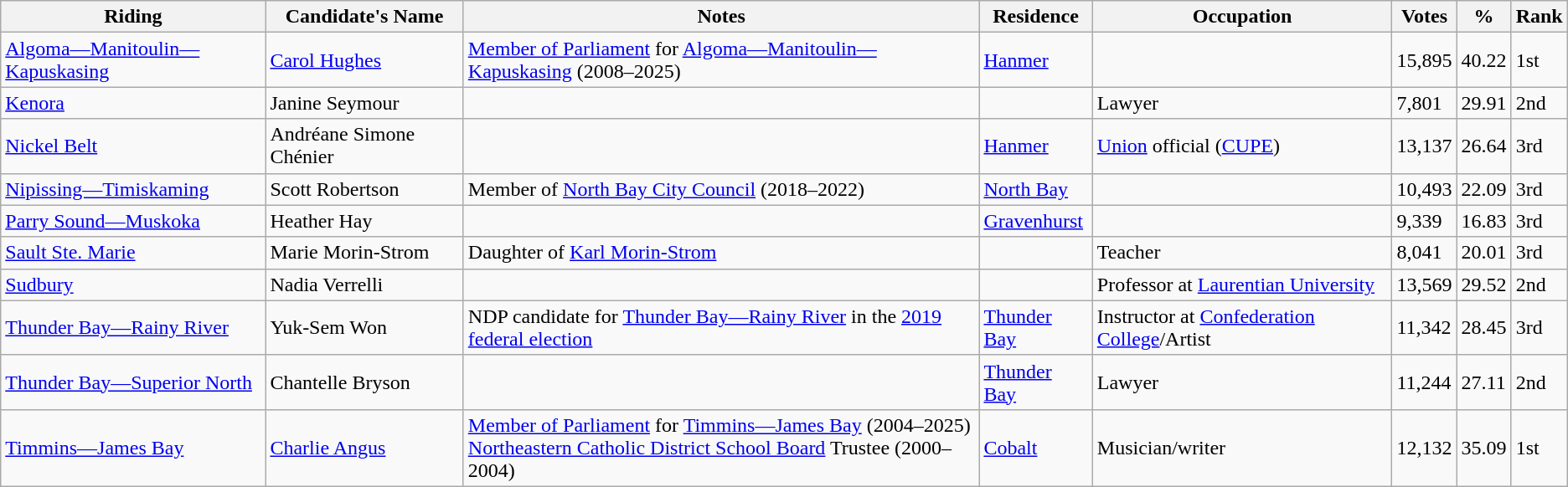<table class="wikitable sortable">
<tr>
<th>Riding<br></th>
<th>Candidate's Name</th>
<th>Notes</th>
<th>Residence</th>
<th>Occupation</th>
<th>Votes</th>
<th>%</th>
<th>Rank</th>
</tr>
<tr>
<td><a href='#'>Algoma—Manitoulin—Kapuskasing</a></td>
<td><a href='#'>Carol Hughes</a></td>
<td><a href='#'>Member of Parliament</a> for <a href='#'>Algoma—Manitoulin—Kapuskasing</a> (2008–2025)</td>
<td><a href='#'>Hanmer</a></td>
<td></td>
<td>15,895</td>
<td>40.22</td>
<td>1st</td>
</tr>
<tr>
<td><a href='#'>Kenora</a></td>
<td>Janine Seymour</td>
<td></td>
<td></td>
<td>Lawyer</td>
<td>7,801</td>
<td>29.91</td>
<td>2nd</td>
</tr>
<tr>
<td><a href='#'>Nickel Belt</a></td>
<td>Andréane Simone Chénier</td>
<td></td>
<td><a href='#'>Hanmer</a></td>
<td><a href='#'>Union</a> official (<a href='#'>CUPE</a>)</td>
<td>13,137</td>
<td>26.64</td>
<td>3rd</td>
</tr>
<tr>
<td><a href='#'>Nipissing—Timiskaming</a></td>
<td>Scott Robertson</td>
<td>Member of <a href='#'>North Bay City Council</a> (2018–2022)</td>
<td><a href='#'>North Bay</a></td>
<td></td>
<td>10,493</td>
<td>22.09</td>
<td>3rd</td>
</tr>
<tr>
<td><a href='#'>Parry Sound—Muskoka</a></td>
<td>Heather Hay</td>
<td></td>
<td><a href='#'>Gravenhurst</a></td>
<td></td>
<td>9,339</td>
<td>16.83</td>
<td>3rd</td>
</tr>
<tr>
<td><a href='#'>Sault Ste. Marie</a></td>
<td>Marie Morin-Strom</td>
<td>Daughter of <a href='#'>Karl Morin-Strom</a></td>
<td></td>
<td>Teacher</td>
<td>8,041</td>
<td>20.01</td>
<td>3rd</td>
</tr>
<tr>
<td><a href='#'>Sudbury</a></td>
<td>Nadia Verrelli</td>
<td></td>
<td></td>
<td>Professor at <a href='#'>Laurentian University</a></td>
<td>13,569</td>
<td>29.52</td>
<td>2nd</td>
</tr>
<tr>
<td><a href='#'>Thunder Bay—Rainy River</a></td>
<td>Yuk-Sem Won</td>
<td>NDP candidate for <a href='#'>Thunder Bay—Rainy River</a> in the <a href='#'>2019 federal election</a></td>
<td><a href='#'>Thunder Bay</a></td>
<td>Instructor at <a href='#'>Confederation College</a>/Artist</td>
<td>11,342</td>
<td>28.45</td>
<td>3rd</td>
</tr>
<tr>
<td><a href='#'>Thunder Bay—Superior North</a></td>
<td>Chantelle Bryson</td>
<td></td>
<td><a href='#'>Thunder Bay</a></td>
<td>Lawyer</td>
<td>11,244</td>
<td>27.11</td>
<td>2nd</td>
</tr>
<tr>
<td><a href='#'>Timmins—James Bay</a></td>
<td><a href='#'>Charlie Angus</a></td>
<td><a href='#'>Member of Parliament</a> for <a href='#'>Timmins—James Bay</a> (2004–2025) <br> <a href='#'>Northeastern Catholic District School Board</a> Trustee (2000–2004)</td>
<td><a href='#'>Cobalt</a></td>
<td>Musician/writer</td>
<td>12,132</td>
<td>35.09</td>
<td>1st</td>
</tr>
</table>
